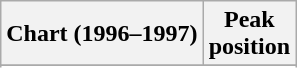<table class="wikitable sortable">
<tr>
<th>Chart (1996–1997)</th>
<th>Peak<br>position</th>
</tr>
<tr>
</tr>
<tr>
</tr>
<tr>
</tr>
<tr>
</tr>
<tr>
</tr>
<tr>
</tr>
<tr>
</tr>
<tr>
</tr>
<tr>
</tr>
<tr>
</tr>
<tr>
</tr>
<tr>
</tr>
<tr>
</tr>
</table>
